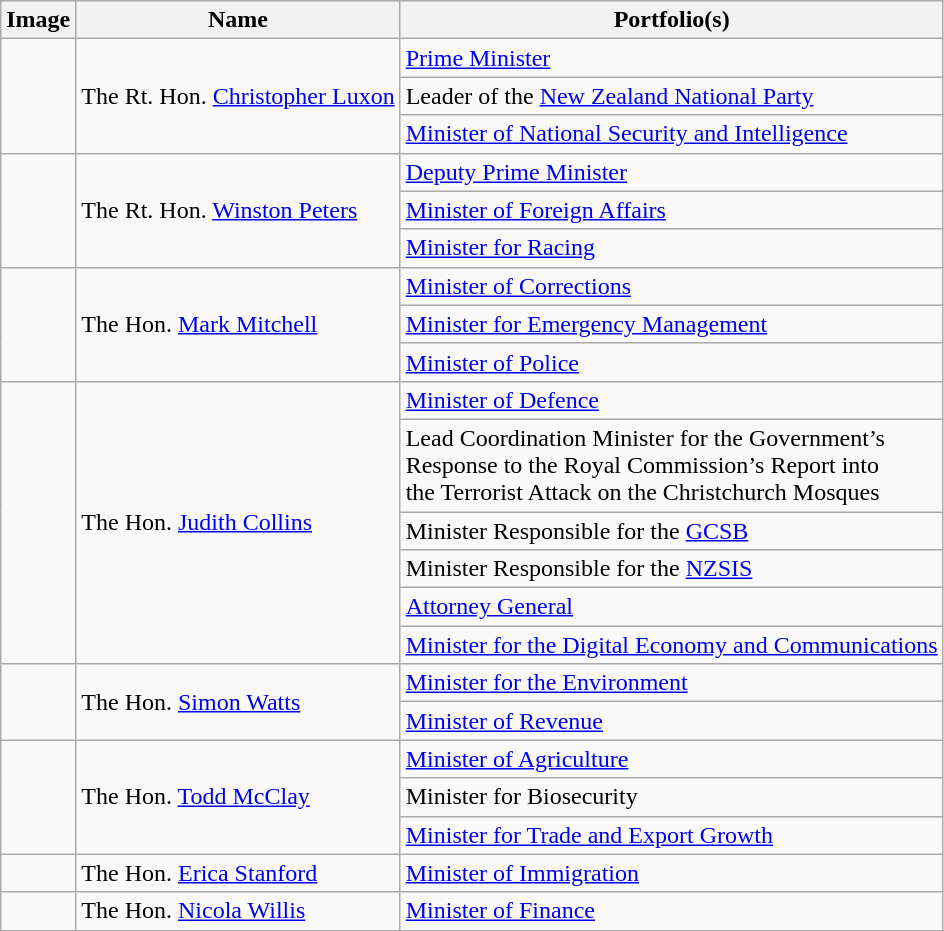<table class="wikitable">
<tr>
<th>Image</th>
<th>Name</th>
<th>Portfolio(s)</th>
</tr>
<tr>
<td rowspan=3></td>
<td rowspan=3>The Rt. Hon. <a href='#'>Christopher Luxon</a></td>
<td><a href='#'>Prime Minister</a></td>
</tr>
<tr>
<td>Leader of the <a href='#'>New Zealand National Party</a></td>
</tr>
<tr>
<td><a href='#'>Minister of National Security and Intelligence</a></td>
</tr>
<tr>
<td rowspan=3></td>
<td rowspan=3>The Rt. Hon. <a href='#'>Winston Peters</a></td>
<td><a href='#'>Deputy Prime Minister</a></td>
</tr>
<tr>
<td><a href='#'>Minister of Foreign Affairs</a></td>
</tr>
<tr>
<td><a href='#'>Minister for Racing</a></td>
</tr>
<tr>
<td rowspan="3"></td>
<td rowspan="3">The Hon. <a href='#'>Mark Mitchell</a></td>
<td><a href='#'>Minister of Corrections</a></td>
</tr>
<tr>
<td><a href='#'>Minister for Emergency Management</a></td>
</tr>
<tr>
<td><a href='#'>Minister of Police</a></td>
</tr>
<tr>
<td rowspan="6"></td>
<td rowspan="6">The Hon. <a href='#'>Judith Collins</a></td>
<td><a href='#'>Minister of Defence</a></td>
</tr>
<tr>
<td>Lead Coordination Minister for the Government’s <br> Response to the Royal Commission’s Report into <br> the Terrorist Attack on the Christchurch Mosques</td>
</tr>
<tr>
<td>Minister Responsible for the <a href='#'>GCSB</a></td>
</tr>
<tr>
<td>Minister Responsible for the <a href='#'>NZSIS</a></td>
</tr>
<tr>
<td><a href='#'>Attorney General</a></td>
</tr>
<tr>
<td><a href='#'>Minister for the Digital Economy and Communications</a>                                        <br></td>
</tr>
<tr>
<td rowspan="2"></td>
<td rowspan="2">The Hon. <a href='#'>Simon Watts</a></td>
<td><a href='#'>Minister for the Environment</a></td>
</tr>
<tr>
<td><a href='#'>Minister of Revenue</a></td>
</tr>
<tr>
<td rowspan="3"></td>
<td rowspan="3">The Hon. <a href='#'>Todd McClay</a></td>
<td><a href='#'>Minister of Agriculture</a></td>
</tr>
<tr>
<td>Minister for Biosecurity</td>
</tr>
<tr>
<td><a href='#'>Minister for Trade and Export Growth</a></td>
</tr>
<tr>
<td></td>
<td>The Hon. <a href='#'>Erica Stanford</a></td>
<td><a href='#'>Minister of Immigration</a></td>
</tr>
<tr>
<td></td>
<td>The Hon. <a href='#'>Nicola Willis</a></td>
<td><a href='#'>Minister of Finance</a></td>
</tr>
</table>
